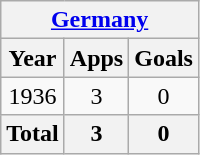<table class="wikitable" style="text-align:center">
<tr>
<th colspan=3><a href='#'>Germany</a></th>
</tr>
<tr>
<th>Year</th>
<th>Apps</th>
<th>Goals</th>
</tr>
<tr>
<td>1936</td>
<td>3</td>
<td>0</td>
</tr>
<tr>
<th>Total</th>
<th>3</th>
<th>0</th>
</tr>
</table>
